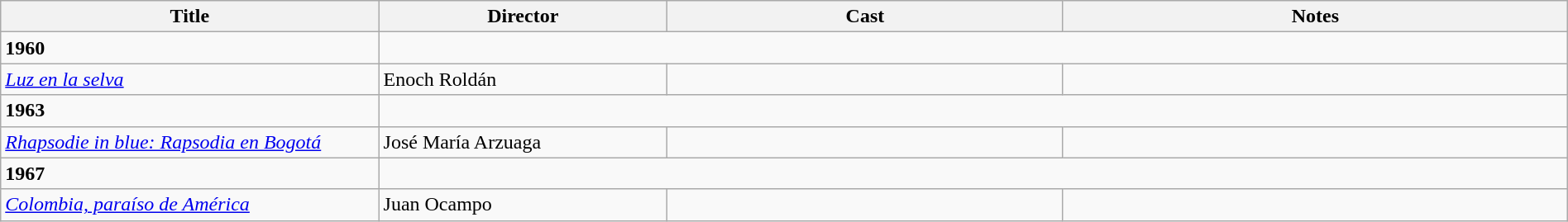<table class="wikitable" width= "100%">
<tr>
<th width=21%>Title</th>
<th width=16%>Director</th>
<th width=22%>Cast</th>
<th width=28%>Notes</th>
</tr>
<tr>
<td><strong>1960</strong></td>
</tr>
<tr>
<td><em><a href='#'>Luz en la selva</a></em></td>
<td>Enoch Roldán</td>
<td></td>
<td></td>
</tr>
<tr>
<td><strong>1963</strong></td>
</tr>
<tr>
<td><em><a href='#'>Rhapsodie in blue: Rapsodia en Bogotá</a></em></td>
<td>José María Arzuaga</td>
<td></td>
<td></td>
</tr>
<tr>
<td><strong>1967</strong></td>
</tr>
<tr>
<td><em><a href='#'>Colombia, paraíso de América</a></em></td>
<td>Juan Ocampo</td>
<td></td>
<td></td>
</tr>
</table>
